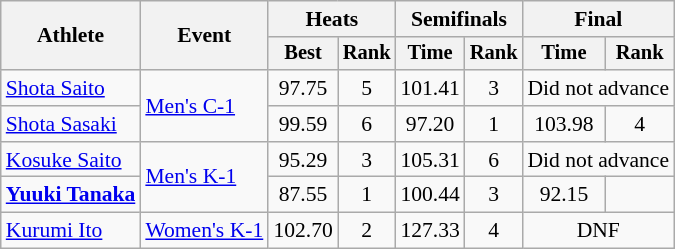<table class=wikitable style="font-size:90%">
<tr>
<th rowspan="2">Athlete</th>
<th rowspan="2">Event</th>
<th colspan=2>Heats</th>
<th colspan=2>Semifinals</th>
<th colspan=2>Final</th>
</tr>
<tr style="font-size:95%">
<th>Best</th>
<th>Rank</th>
<th>Time</th>
<th>Rank</th>
<th>Time</th>
<th>Rank</th>
</tr>
<tr align=center>
<td align=left><a href='#'>Shota Saito</a></td>
<td align=left rowspan=2><a href='#'>Men's C-1</a></td>
<td>97.75</td>
<td>5</td>
<td>101.41</td>
<td>3</td>
<td colspan=2>Did not advance</td>
</tr>
<tr align=center>
<td align=left><a href='#'>Shota Sasaki</a></td>
<td>99.59</td>
<td>6</td>
<td>97.20</td>
<td>1</td>
<td>103.98</td>
<td>4</td>
</tr>
<tr align=center>
<td align=left><a href='#'>Kosuke Saito</a></td>
<td align=left rowspan=2><a href='#'>Men's K-1</a></td>
<td>95.29</td>
<td>3</td>
<td>105.31</td>
<td>6</td>
<td colspan=2>Did not advance</td>
</tr>
<tr align=center>
<td align=left><strong><a href='#'>Yuuki Tanaka</a></strong></td>
<td>87.55</td>
<td>1</td>
<td>100.44</td>
<td>3</td>
<td>92.15</td>
<td></td>
</tr>
<tr align=center>
<td align=left><a href='#'>Kurumi Ito</a></td>
<td align=left rowspan=1><a href='#'>Women's K-1</a></td>
<td>102.70</td>
<td>2</td>
<td>127.33</td>
<td>4</td>
<td colspan=2>DNF</td>
</tr>
</table>
